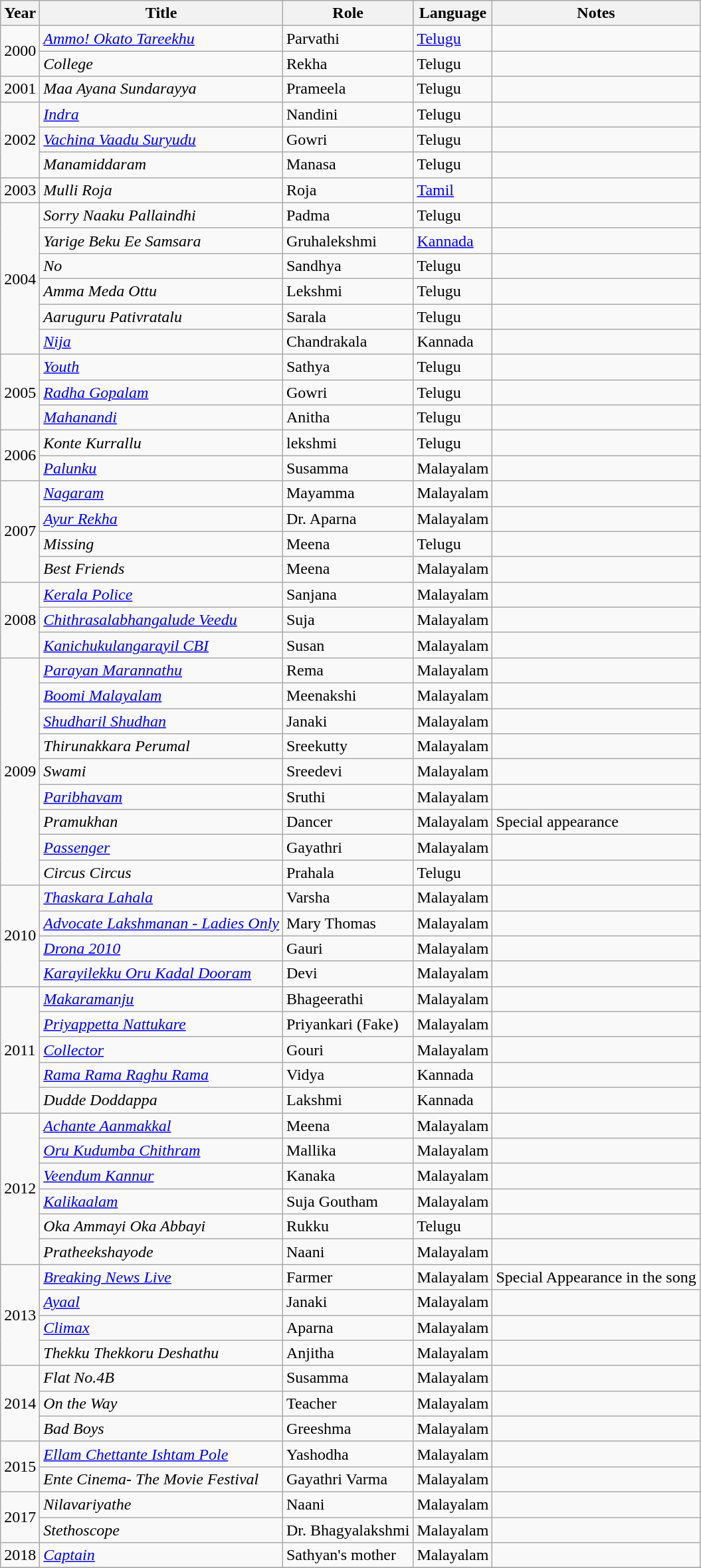<table class="wikitable sortable">
<tr style="background:#ccc; text-align:center;">
<th>Year</th>
<th>Title</th>
<th>Role</th>
<th>Language</th>
<th>Notes</th>
</tr>
<tr>
<td rowspan=2>2000</td>
<td><em><a href='#'>Ammo! Okato Tareekhu</a></em></td>
<td>Parvathi</td>
<td><a href='#'>Telugu</a></td>
<td></td>
</tr>
<tr>
<td><em>College</em></td>
<td>Rekha</td>
<td>Telugu</td>
<td></td>
</tr>
<tr>
<td>2001</td>
<td><em>Maa Ayana Sundarayya</em></td>
<td>Prameela</td>
<td>Telugu</td>
<td></td>
</tr>
<tr>
<td rowspan=3>2002</td>
<td><em><a href='#'>Indra</a></em></td>
<td>Nandini</td>
<td>Telugu</td>
<td></td>
</tr>
<tr>
<td><em><a href='#'>Vachina Vaadu Suryudu</a></em></td>
<td>Gowri</td>
<td>Telugu</td>
<td></td>
</tr>
<tr>
<td><em>Manamiddaram</em></td>
<td>Manasa</td>
<td>Telugu</td>
<td></td>
</tr>
<tr>
<td>2003</td>
<td><em>Mulli Roja</em></td>
<td>Roja</td>
<td><a href='#'>Tamil</a></td>
<td></td>
</tr>
<tr>
<td rowspan=6>2004</td>
<td><em>Sorry Naaku Pallaindhi</em></td>
<td>Padma</td>
<td>Telugu</td>
<td></td>
</tr>
<tr>
<td><em>Yarige Beku Ee Samsara</em></td>
<td>Gruhalekshmi</td>
<td><a href='#'>Kannada</a></td>
<td></td>
</tr>
<tr>
<td><em>No</em></td>
<td>Sandhya</td>
<td>Telugu</td>
<td></td>
</tr>
<tr>
<td><em>Amma Meda Ottu</em></td>
<td>Lekshmi</td>
<td>Telugu</td>
<td></td>
</tr>
<tr>
<td><em>Aaruguru Pativratalu</em></td>
<td>Sarala</td>
<td>Telugu</td>
<td></td>
</tr>
<tr>
<td><em><a href='#'>Nija</a></em></td>
<td>Chandrakala</td>
<td>Kannada</td>
<td></td>
</tr>
<tr>
<td rowspan=3>2005</td>
<td><em><a href='#'>Youth</a></em></td>
<td>Sathya</td>
<td>Telugu</td>
<td></td>
</tr>
<tr>
<td><em><a href='#'>Radha Gopalam</a></em></td>
<td>Gowri</td>
<td>Telugu</td>
<td></td>
</tr>
<tr>
<td><em><a href='#'>Mahanandi</a></em></td>
<td>Anitha</td>
<td>Telugu</td>
<td></td>
</tr>
<tr>
<td rowspan=2>2006</td>
<td><em>Konte Kurrallu</em></td>
<td>lekshmi</td>
<td>Telugu</td>
<td></td>
</tr>
<tr>
<td><em><a href='#'>Palunku</a></em></td>
<td>Susamma</td>
<td>Malayalam</td>
<td></td>
</tr>
<tr>
<td rowspan=4>2007</td>
<td><em><a href='#'>Nagaram</a></em></td>
<td>Mayamma</td>
<td>Malayalam</td>
<td></td>
</tr>
<tr>
<td><em><a href='#'>Ayur Rekha</a></em></td>
<td>Dr. Aparna</td>
<td>Malayalam</td>
<td></td>
</tr>
<tr>
<td><em>Missing</em></td>
<td>Meena</td>
<td>Telugu</td>
<td></td>
</tr>
<tr>
<td><em>Best Friends</em></td>
<td>Meena</td>
<td>Malayalam</td>
<td></td>
</tr>
<tr>
<td rowspan=3>2008</td>
<td><em><a href='#'>Kerala Police</a></em></td>
<td>Sanjana</td>
<td>Malayalam</td>
<td></td>
</tr>
<tr>
<td><em><a href='#'>Chithrasalabhangalude Veedu</a></em></td>
<td>Suja</td>
<td>Malayalam</td>
<td></td>
</tr>
<tr>
<td><em><a href='#'>Kanichukulangarayil CBI</a></em></td>
<td>Susan</td>
<td>Malayalam</td>
<td></td>
</tr>
<tr>
<td rowspan=9>2009</td>
<td><em><a href='#'>Parayan Marannathu</a></em></td>
<td>Rema</td>
<td>Malayalam</td>
<td></td>
</tr>
<tr>
<td><em><a href='#'>Boomi Malayalam</a></em></td>
<td>Meenakshi</td>
<td>Malayalam</td>
<td></td>
</tr>
<tr>
<td><em><a href='#'>Shudharil Shudhan</a></em></td>
<td>Janaki</td>
<td>Malayalam</td>
<td></td>
</tr>
<tr>
<td><em>Thirunakkara Perumal</em></td>
<td>Sreekutty</td>
<td>Malayalam</td>
<td></td>
</tr>
<tr>
<td><em>Swami</em></td>
<td>Sreedevi</td>
<td>Malayalam</td>
<td></td>
</tr>
<tr>
<td><em><a href='#'>Paribhavam</a></em></td>
<td>Sruthi</td>
<td>Malayalam</td>
<td></td>
</tr>
<tr>
<td><em>Pramukhan</em></td>
<td>Dancer</td>
<td>Malayalam</td>
<td>Special appearance</td>
</tr>
<tr>
<td><em><a href='#'>Passenger</a></em></td>
<td>Gayathri</td>
<td>Malayalam</td>
<td></td>
</tr>
<tr>
<td><em>Circus Circus</em></td>
<td>Prahala</td>
<td>Telugu</td>
<td></td>
</tr>
<tr>
<td rowspan=4>2010</td>
<td><em><a href='#'>Thaskara Lahala</a></em></td>
<td>Varsha</td>
<td>Malayalam</td>
<td></td>
</tr>
<tr>
<td><em><a href='#'>Advocate Lakshmanan - Ladies Only</a></em></td>
<td>Mary Thomas</td>
<td>Malayalam</td>
<td></td>
</tr>
<tr>
<td><em><a href='#'>Drona 2010</a></em></td>
<td>Gauri</td>
<td>Malayalam</td>
<td></td>
</tr>
<tr>
<td><em><a href='#'>Karayilekku Oru Kadal Dooram</a></em></td>
<td>Devi</td>
<td>Malayalam</td>
<td></td>
</tr>
<tr>
<td rowspan=5>2011</td>
<td><em><a href='#'>Makaramanju</a></em></td>
<td>Bhageerathi</td>
<td>Malayalam</td>
<td></td>
</tr>
<tr>
<td><em><a href='#'>Priyappetta Nattukare</a></em></td>
<td>Priyankari (Fake)</td>
<td>Malayalam</td>
<td></td>
</tr>
<tr>
<td><em><a href='#'>Collector</a></em></td>
<td>Gouri</td>
<td>Malayalam</td>
<td></td>
</tr>
<tr>
<td><em><a href='#'>Rama Rama Raghu Rama</a></em></td>
<td>Vidya</td>
<td>Kannada</td>
<td></td>
</tr>
<tr>
<td><em>Dudde Doddappa</em></td>
<td>Lakshmi</td>
<td>Kannada</td>
<td></td>
</tr>
<tr>
<td rowspan=6>2012</td>
<td><em><a href='#'>Achante Aanmakkal</a></em></td>
<td>Meena</td>
<td>Malayalam</td>
<td></td>
</tr>
<tr>
<td><em><a href='#'>Oru Kudumba Chithram</a></em></td>
<td>Mallika</td>
<td>Malayalam</td>
<td></td>
</tr>
<tr>
<td><em><a href='#'>Veendum Kannur</a></em></td>
<td>Kanaka</td>
<td>Malayalam</td>
<td></td>
</tr>
<tr>
<td><em><a href='#'>Kalikaalam</a></em></td>
<td>Suja Goutham</td>
<td>Malayalam</td>
<td></td>
</tr>
<tr>
<td><em>Oka Ammayi Oka Abbayi</em></td>
<td>Rukku</td>
<td>Telugu</td>
<td></td>
</tr>
<tr>
<td><em>Pratheekshayode</em></td>
<td>Naani</td>
<td>Malayalam</td>
<td></td>
</tr>
<tr>
<td rowspan=4>2013</td>
<td><em><a href='#'>Breaking News Live</a></em></td>
<td>Farmer</td>
<td>Malayalam</td>
<td>Special Appearance in the song</td>
</tr>
<tr>
<td><em><a href='#'>Ayaal</a></em></td>
<td>Janaki</td>
<td>Malayalam</td>
<td></td>
</tr>
<tr>
<td><em><a href='#'>Climax</a></em></td>
<td>Aparna</td>
<td>Malayalam</td>
<td></td>
</tr>
<tr>
<td><em>Thekku Thekkoru Deshathu</em></td>
<td>Anjitha</td>
<td>Malayalam</td>
<td></td>
</tr>
<tr>
<td rowspan=3>2014</td>
<td><em>Flat No.4B</em></td>
<td>Susamma</td>
<td>Malayalam</td>
<td></td>
</tr>
<tr>
<td><em>On the Way</em></td>
<td>Teacher</td>
<td>Malayalam</td>
<td></td>
</tr>
<tr>
<td><em>Bad Boys</em></td>
<td>Greeshma</td>
<td>Malayalam</td>
<td></td>
</tr>
<tr>
<td rowspan=2>2015</td>
<td><em><a href='#'>Ellam Chettante Ishtam Pole</a></em></td>
<td>Yashodha</td>
<td>Malayalam</td>
<td></td>
</tr>
<tr>
<td><em>Ente Cinema- The Movie Festival</em></td>
<td>Gayathri Varma</td>
<td>Malayalam</td>
<td></td>
</tr>
<tr>
<td rowspan=2>2017</td>
<td><em> Nilavariyathe</em></td>
<td>Naani</td>
<td>Malayalam</td>
<td></td>
</tr>
<tr>
<td><em>Stethoscope</em></td>
<td>Dr. Bhagyalakshmi</td>
<td>Malayalam</td>
<td></td>
</tr>
<tr>
<td>2018</td>
<td><em><a href='#'>Captain</a></em></td>
<td>Sathyan's mother</td>
<td>Malayalam</td>
<td></td>
</tr>
<tr>
</tr>
</table>
